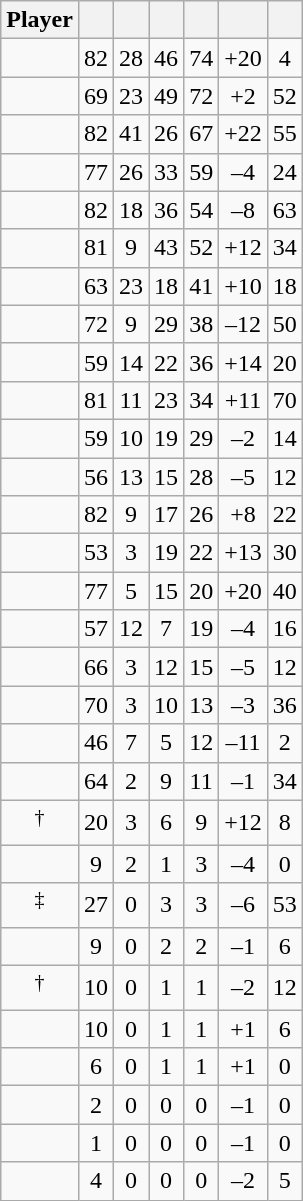<table class="wikitable sortable" style="text-align:center;">
<tr>
<th>Player</th>
<th></th>
<th></th>
<th></th>
<th></th>
<th data-sort-type="number"></th>
<th></th>
</tr>
<tr>
<td></td>
<td>82</td>
<td>28</td>
<td>46</td>
<td>74</td>
<td>+20</td>
<td>4</td>
</tr>
<tr>
<td></td>
<td>69</td>
<td>23</td>
<td>49</td>
<td>72</td>
<td>+2</td>
<td>52</td>
</tr>
<tr>
<td></td>
<td>82</td>
<td>41</td>
<td>26</td>
<td>67</td>
<td>+22</td>
<td>55</td>
</tr>
<tr>
<td></td>
<td>77</td>
<td>26</td>
<td>33</td>
<td>59</td>
<td>–4</td>
<td>24</td>
</tr>
<tr>
<td></td>
<td>82</td>
<td>18</td>
<td>36</td>
<td>54</td>
<td>–8</td>
<td>63</td>
</tr>
<tr>
<td></td>
<td>81</td>
<td>9</td>
<td>43</td>
<td>52</td>
<td>+12</td>
<td>34</td>
</tr>
<tr>
<td></td>
<td>63</td>
<td>23</td>
<td>18</td>
<td>41</td>
<td>+10</td>
<td>18</td>
</tr>
<tr>
<td></td>
<td>72</td>
<td>9</td>
<td>29</td>
<td>38</td>
<td>–12</td>
<td>50</td>
</tr>
<tr>
<td></td>
<td>59</td>
<td>14</td>
<td>22</td>
<td>36</td>
<td>+14</td>
<td>20</td>
</tr>
<tr>
<td></td>
<td>81</td>
<td>11</td>
<td>23</td>
<td>34</td>
<td>+11</td>
<td>70</td>
</tr>
<tr>
<td></td>
<td>59</td>
<td>10</td>
<td>19</td>
<td>29</td>
<td>–2</td>
<td>14</td>
</tr>
<tr>
<td></td>
<td>56</td>
<td>13</td>
<td>15</td>
<td>28</td>
<td>–5</td>
<td>12</td>
</tr>
<tr>
<td></td>
<td>82</td>
<td>9</td>
<td>17</td>
<td>26</td>
<td>+8</td>
<td>22</td>
</tr>
<tr>
<td></td>
<td>53</td>
<td>3</td>
<td>19</td>
<td>22</td>
<td>+13</td>
<td>30</td>
</tr>
<tr>
<td></td>
<td>77</td>
<td>5</td>
<td>15</td>
<td>20</td>
<td>+20</td>
<td>40</td>
</tr>
<tr>
<td></td>
<td>57</td>
<td>12</td>
<td>7</td>
<td>19</td>
<td>–4</td>
<td>16</td>
</tr>
<tr>
<td></td>
<td>66</td>
<td>3</td>
<td>12</td>
<td>15</td>
<td>–5</td>
<td>12</td>
</tr>
<tr>
<td></td>
<td>70</td>
<td>3</td>
<td>10</td>
<td>13</td>
<td>–3</td>
<td>36</td>
</tr>
<tr>
<td></td>
<td>46</td>
<td>7</td>
<td>5</td>
<td>12</td>
<td>–11</td>
<td>2</td>
</tr>
<tr>
<td></td>
<td>64</td>
<td>2</td>
<td>9</td>
<td>11</td>
<td>–1</td>
<td>34</td>
</tr>
<tr>
<td><sup>†</sup></td>
<td>20</td>
<td>3</td>
<td>6</td>
<td>9</td>
<td>+12</td>
<td>8</td>
</tr>
<tr>
<td></td>
<td>9</td>
<td>2</td>
<td>1</td>
<td>3</td>
<td>–4</td>
<td>0</td>
</tr>
<tr>
<td><sup>‡</sup></td>
<td>27</td>
<td>0</td>
<td>3</td>
<td>3</td>
<td>–6</td>
<td>53</td>
</tr>
<tr>
<td></td>
<td>9</td>
<td>0</td>
<td>2</td>
<td>2</td>
<td>–1</td>
<td>6</td>
</tr>
<tr>
<td><sup>†</sup></td>
<td>10</td>
<td>0</td>
<td>1</td>
<td>1</td>
<td>–2</td>
<td>12</td>
</tr>
<tr>
<td></td>
<td>10</td>
<td>0</td>
<td>1</td>
<td>1</td>
<td>+1</td>
<td>6</td>
</tr>
<tr>
<td></td>
<td>6</td>
<td>0</td>
<td>1</td>
<td>1</td>
<td>+1</td>
<td>0</td>
</tr>
<tr>
<td></td>
<td>2</td>
<td>0</td>
<td>0</td>
<td>0</td>
<td>–1</td>
<td>0</td>
</tr>
<tr>
<td></td>
<td>1</td>
<td>0</td>
<td>0</td>
<td>0</td>
<td>–1</td>
<td>0</td>
</tr>
<tr>
<td></td>
<td>4</td>
<td>0</td>
<td>0</td>
<td>0</td>
<td>–2</td>
<td>5</td>
</tr>
</table>
